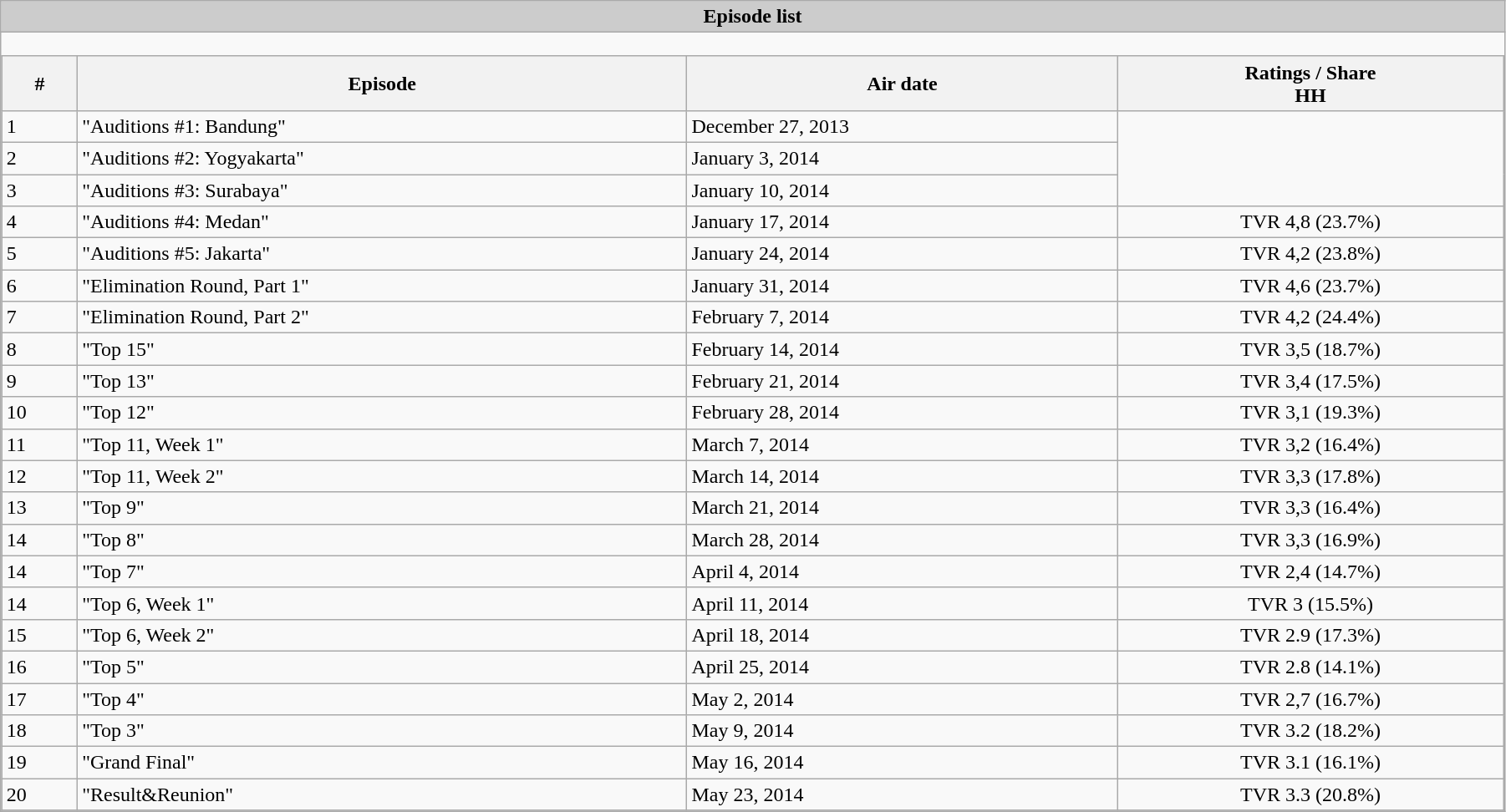<table class="wikitable collapsible" style="width:95%;">
<tr>
<th colspan="9" style="background:#ccc;">Episode list</th>
</tr>
<tr>
<td style="padding:0; border:none;"><br><table class="wikitable sortable" style="margin:0; width:100%;">
<tr>
<th>#</th>
<th>Episode</th>
<th>Air date</th>
<th>Ratings / Share <br>HH</th>
</tr>
<tr>
<td>1</td>
<td>"Auditions #1: Bandung"</td>
<td>December 27, 2013</td>
</tr>
<tr>
<td>2</td>
<td>"Auditions #2: Yogyakarta"</td>
<td>January 3, 2014</td>
</tr>
<tr>
<td>3</td>
<td>"Auditions #3: Surabaya"</td>
<td>January 10, 2014</td>
</tr>
<tr>
<td>4</td>
<td>"Auditions #4: Medan"</td>
<td>January 17, 2014</td>
<td style="text-align:center;">TVR 4,8 (23.7%)</td>
</tr>
<tr>
<td>5</td>
<td>"Auditions #5: Jakarta"</td>
<td>January 24, 2014</td>
<td style="text-align:center;">TVR 4,2 (23.8%)</td>
</tr>
<tr>
<td>6</td>
<td>"Elimination Round, Part 1"</td>
<td>January 31, 2014</td>
<td style="text-align:center;">TVR 4,6 (23.7%)</td>
</tr>
<tr>
<td>7</td>
<td>"Elimination Round, Part 2"</td>
<td>February 7, 2014</td>
<td style="text-align:center;">TVR 4,2 (24.4%)</td>
</tr>
<tr>
<td>8</td>
<td>"Top 15"</td>
<td>February 14, 2014</td>
<td style="text-align:center;">TVR 3,5 (18.7%)</td>
</tr>
<tr>
<td>9</td>
<td>"Top 13"</td>
<td>February 21, 2014</td>
<td style="text-align:center;">TVR 3,4 (17.5%)</td>
</tr>
<tr>
<td>10</td>
<td>"Top 12"</td>
<td>February 28, 2014</td>
<td style="text-align:center;">TVR 3,1 (19.3%)</td>
</tr>
<tr>
<td>11</td>
<td>"Top 11, Week 1"</td>
<td>March 7, 2014</td>
<td style="text-align:center;">TVR 3,2 (16.4%)</td>
</tr>
<tr>
<td>12</td>
<td>"Top 11, Week 2"</td>
<td>March 14, 2014</td>
<td style="text-align:center;">TVR 3,3 (17.8%)</td>
</tr>
<tr>
<td>13</td>
<td>"Top 9"</td>
<td>March 21, 2014</td>
<td style="text-align:center;">TVR 3,3 (16.4%)</td>
</tr>
<tr>
<td>14</td>
<td>"Top 8"</td>
<td>March 28, 2014</td>
<td style="text-align:center;">TVR 3,3 (16.9%)</td>
</tr>
<tr>
<td>14</td>
<td>"Top 7"</td>
<td>April 4, 2014</td>
<td style="text-align:center;">TVR 2,4 (14.7%)</td>
</tr>
<tr>
<td>14</td>
<td>"Top 6, Week 1"</td>
<td>April 11, 2014</td>
<td style="text-align:center;">TVR 3 (15.5%)</td>
</tr>
<tr>
<td>15</td>
<td>"Top 6, Week 2"</td>
<td>April 18, 2014</td>
<td style="text-align:center;">TVR 2.9 (17.3%)</td>
</tr>
<tr>
<td>16</td>
<td>"Top 5"</td>
<td>April 25, 2014</td>
<td style="text-align:center;">TVR 2.8 (14.1%)</td>
</tr>
<tr>
<td>17</td>
<td>"Top 4"</td>
<td>May 2, 2014</td>
<td style="text-align:center;">TVR 2,7 (16.7%)</td>
</tr>
<tr>
<td>18</td>
<td>"Top 3"</td>
<td>May 9, 2014</td>
<td style="text-align:center;">TVR 3.2 (18.2%)</td>
</tr>
<tr>
<td>19</td>
<td>"Grand Final"</td>
<td>May 16, 2014</td>
<td style="text-align:center;">TVR 3.1 (16.1%)</td>
</tr>
<tr>
<td>20</td>
<td>"Result&Reunion"</td>
<td>May 23, 2014</td>
<td style="text-align:center;">TVR 3.3 (20.8%)</td>
</tr>
</table>
</td>
</tr>
</table>
